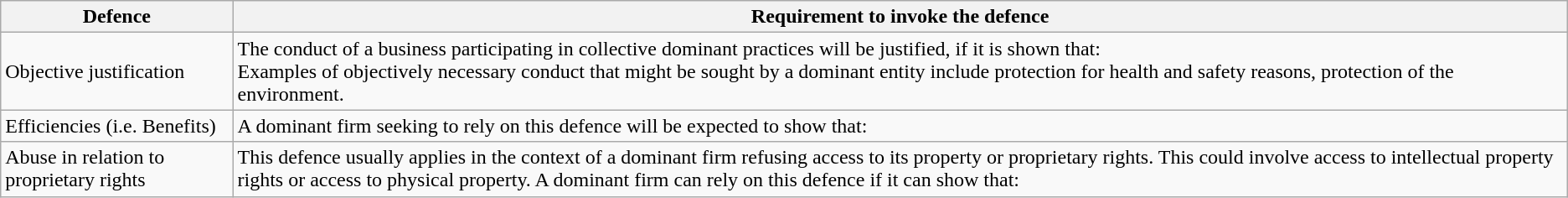<table class="wikitable">
<tr>
<th>Defence</th>
<th>Requirement to invoke the defence</th>
</tr>
<tr>
<td>Objective justification</td>
<td>The conduct of a business participating in collective dominant practices will be justified, if it is shown that:<br>Examples of objectively necessary conduct that might be sought by a dominant entity include protection for health and safety reasons, protection of the environment.</td>
</tr>
<tr>
<td>Efficiencies (i.e. Benefits)</td>
<td>A dominant firm seeking to rely on this defence will be expected to show that:<br></td>
</tr>
<tr>
<td>Abuse in relation to proprietary rights</td>
<td>This defence usually applies in the context of a dominant firm refusing access to its property or proprietary rights. This could involve access to intellectual property rights or access to physical property. A dominant firm can rely on this defence if it can show that:<br></td>
</tr>
</table>
